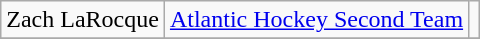<table class="wikitable">
<tr>
<td>Zach LaRocque</td>
<td><a href='#'>Atlantic Hockey Second Team</a></td>
<td></td>
</tr>
<tr>
</tr>
</table>
